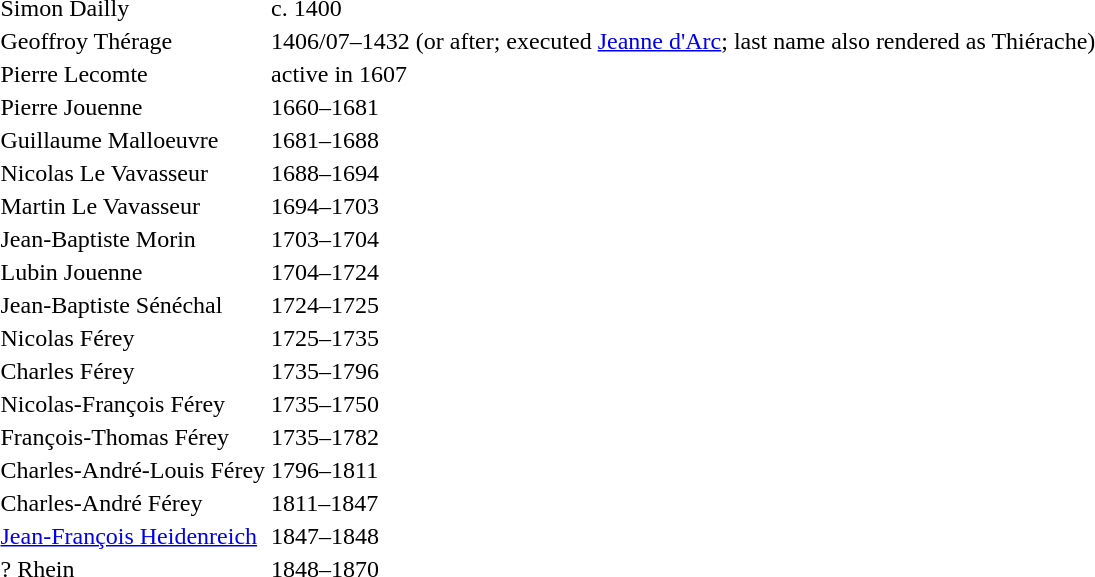<table>
<tr>
<td>Simon Dailly</td>
<td>c. 1400</td>
</tr>
<tr>
<td>Geoffroy Thérage</td>
<td>1406/07–1432 (or after; executed <a href='#'>Jeanne d'Arc</a>; last name also rendered as Thiérache)</td>
</tr>
<tr>
<td>Pierre Lecomte</td>
<td>active in 1607</td>
</tr>
<tr>
<td>Pierre Jouenne</td>
<td>1660–1681</td>
</tr>
<tr>
<td>Guillaume Malloeuvre</td>
<td>1681–1688</td>
</tr>
<tr>
<td>Nicolas Le Vavasseur</td>
<td>1688–1694</td>
</tr>
<tr>
<td>Martin Le Vavasseur</td>
<td>1694–1703</td>
</tr>
<tr>
<td>Jean-Baptiste Morin</td>
<td>1703–1704</td>
</tr>
<tr>
<td>Lubin Jouenne</td>
<td>1704–1724</td>
</tr>
<tr>
<td>Jean-Baptiste Sénéchal</td>
<td>1724–1725</td>
</tr>
<tr>
<td>Nicolas Férey</td>
<td>1725–1735</td>
</tr>
<tr>
<td>Charles Férey</td>
<td>1735–1796</td>
</tr>
<tr>
<td>Nicolas-François Férey</td>
<td>1735–1750</td>
</tr>
<tr>
<td>François-Thomas Férey</td>
<td>1735–1782</td>
</tr>
<tr>
<td>Charles-André-Louis Férey</td>
<td>1796–1811</td>
</tr>
<tr>
<td>Charles-André Férey</td>
<td>1811–1847</td>
</tr>
<tr>
<td><a href='#'>Jean-François Heidenreich</a></td>
<td>1847–1848</td>
</tr>
<tr>
<td>? Rhein</td>
<td>1848–1870</td>
</tr>
</table>
